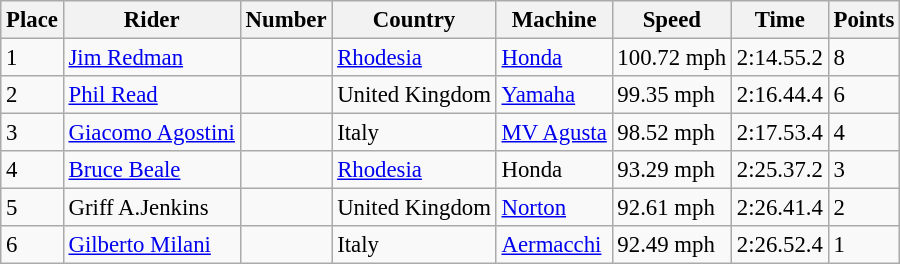<table class="wikitable" style="font-size: 95%;">
<tr>
<th>Place</th>
<th>Rider</th>
<th>Number</th>
<th>Country</th>
<th>Machine</th>
<th>Speed</th>
<th>Time</th>
<th>Points</th>
</tr>
<tr>
<td>1</td>
<td> <a href='#'>Jim Redman</a></td>
<td></td>
<td><a href='#'>Rhodesia</a></td>
<td><a href='#'>Honda</a></td>
<td>100.72 mph</td>
<td>2:14.55.2</td>
<td>8</td>
</tr>
<tr>
<td>2</td>
<td> <a href='#'>Phil Read</a></td>
<td></td>
<td>United Kingdom</td>
<td><a href='#'>Yamaha</a></td>
<td>99.35 mph</td>
<td>2:16.44.4</td>
<td>6</td>
</tr>
<tr>
<td>3</td>
<td> <a href='#'>Giacomo Agostini</a></td>
<td></td>
<td>Italy</td>
<td><a href='#'>MV Agusta</a></td>
<td>98.52 mph</td>
<td>2:17.53.4</td>
<td>4</td>
</tr>
<tr>
<td>4</td>
<td> <a href='#'>Bruce Beale</a></td>
<td></td>
<td><a href='#'>Rhodesia</a></td>
<td>Honda</td>
<td>93.29 mph</td>
<td>2:25.37.2</td>
<td>3</td>
</tr>
<tr>
<td>5</td>
<td> Griff A.Jenkins</td>
<td></td>
<td>United Kingdom</td>
<td><a href='#'>Norton</a></td>
<td>92.61 mph</td>
<td>2:26.41.4</td>
<td>2</td>
</tr>
<tr>
<td>6</td>
<td> <a href='#'>Gilberto Milani</a></td>
<td></td>
<td>Italy</td>
<td><a href='#'>Aermacchi</a></td>
<td>92.49 mph</td>
<td>2:26.52.4</td>
<td>1</td>
</tr>
</table>
